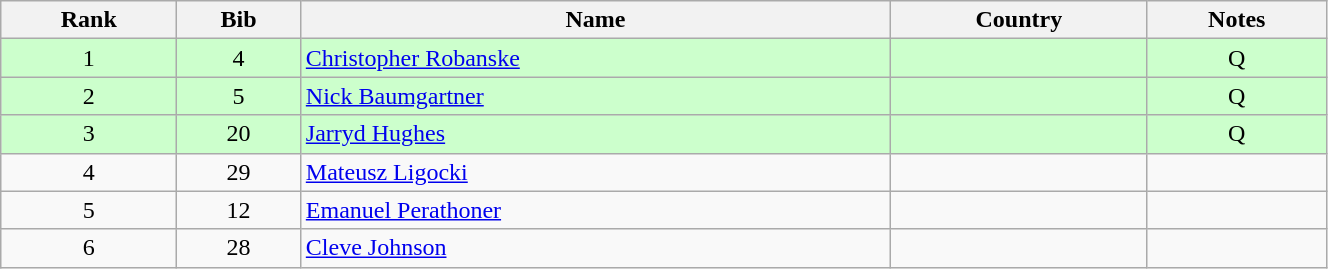<table class="wikitable" style="text-align:center;" width=70%>
<tr>
<th>Rank</th>
<th>Bib</th>
<th>Name</th>
<th>Country</th>
<th>Notes</th>
</tr>
<tr bgcolor="#ccffcc">
<td>1</td>
<td>4</td>
<td align=left><a href='#'>Christopher Robanske</a></td>
<td align=left></td>
<td>Q</td>
</tr>
<tr bgcolor="#ccffcc">
<td>2</td>
<td>5</td>
<td align=left><a href='#'>Nick Baumgartner</a></td>
<td align=left></td>
<td>Q</td>
</tr>
<tr bgcolor="#ccffcc">
<td>3</td>
<td>20</td>
<td align=left><a href='#'>Jarryd Hughes</a></td>
<td align=left></td>
<td>Q</td>
</tr>
<tr>
<td>4</td>
<td>29</td>
<td align=left><a href='#'>Mateusz Ligocki</a></td>
<td align=left></td>
<td></td>
</tr>
<tr>
<td>5</td>
<td>12</td>
<td align=left><a href='#'>Emanuel Perathoner</a></td>
<td align=left></td>
<td></td>
</tr>
<tr>
<td>6</td>
<td>28</td>
<td align=left><a href='#'>Cleve Johnson</a></td>
<td align=left></td>
<td></td>
</tr>
</table>
